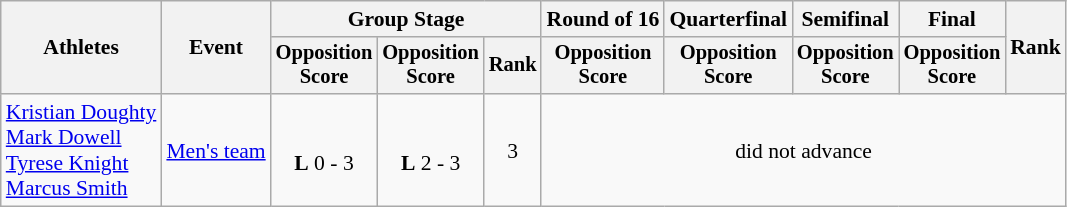<table class="wikitable" style="font-size:90%">
<tr>
<th rowspan=2>Athletes</th>
<th rowspan=2>Event</th>
<th colspan=3>Group Stage</th>
<th>Round of 16</th>
<th>Quarterfinal</th>
<th>Semifinal</th>
<th>Final</th>
<th rowspan=2>Rank</th>
</tr>
<tr style="font-size:95%">
<th>Opposition<br>Score</th>
<th>Opposition<br>Score</th>
<th>Rank</th>
<th>Opposition<br>Score</th>
<th>Opposition<br>Score</th>
<th>Opposition<br>Score</th>
<th>Opposition<br>Score</th>
</tr>
<tr align=center>
<td align=left><a href='#'>Kristian Doughty</a><br><a href='#'>Mark Dowell</a><br><a href='#'>Tyrese Knight</a><br><a href='#'>Marcus Smith</a></td>
<td align=left><a href='#'>Men's team</a></td>
<td><br><strong>L</strong> 0 - 3</td>
<td><br><strong>L</strong> 2 - 3</td>
<td>3</td>
<td colspan=5>did not advance</td>
</tr>
</table>
